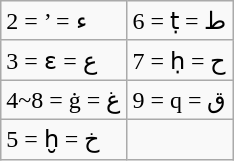<table class="wikitable">
<tr>
<td>2 = ’ = ء</td>
<td>6 = ṭ = ط</td>
</tr>
<tr>
<td>3 = ɛ = ع</td>
<td>7 = ḥ = ح</td>
</tr>
<tr>
<td>4~8 = ġ = غ</td>
<td>9 = q = ق</td>
</tr>
<tr>
<td>5 = ḫ = خ</td>
<td></td>
</tr>
</table>
